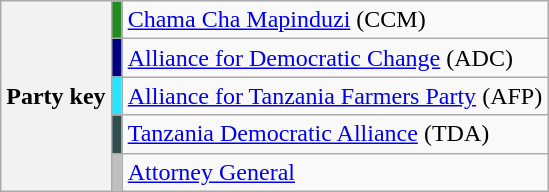<table class=wikitable>
<tr>
<th rowspan= 6>Party key</th>
<td style="background:#228B22"></td>
<td><a href='#'>Chama Cha Mapinduzi</a> (CCM)</td>
</tr>
<tr>
<td style="background:navy"></td>
<td><a href='#'>Alliance for Democratic Change</a> (ADC)</td>
</tr>
<tr>
<td style="background:#28E6FF"></td>
<td><a href='#'>Alliance for Tanzania Farmers Party</a> (AFP)</td>
</tr>
<tr>
<td style="background:#2F4F4F"></td>
<td><a href='#'>Tanzania Democratic Alliance</a> (TDA)</td>
</tr>
<tr>
<td style="background:#C0C0C0"></td>
<td><a href='#'>Attorney General</a></td>
</tr>
</table>
